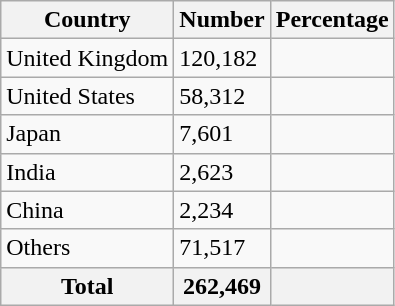<table class="wikitable sortable">
<tr>
<th>Country</th>
<th>Number</th>
<th>Percentage</th>
</tr>
<tr>
<td>United Kingdom</td>
<td>120,182</td>
<td></td>
</tr>
<tr>
<td>United States</td>
<td>58,312</td>
<td></td>
</tr>
<tr>
<td>Japan</td>
<td>7,601</td>
<td></td>
</tr>
<tr>
<td>India</td>
<td>2,623</td>
<td></td>
</tr>
<tr>
<td>China</td>
<td>2,234</td>
<td></td>
</tr>
<tr>
<td>Others</td>
<td>71,517</td>
<td></td>
</tr>
<tr>
<th>Total</th>
<th>262,469</th>
<th></th>
</tr>
</table>
